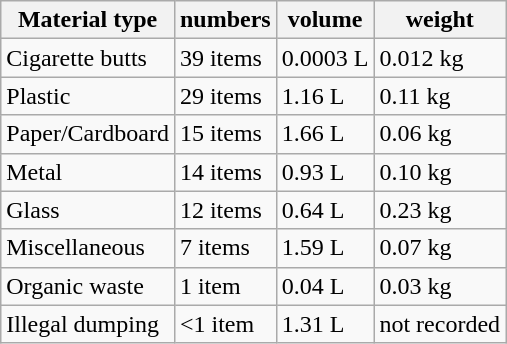<table class="wikitable">
<tr>
<th>Material type</th>
<th>numbers</th>
<th>volume</th>
<th>weight</th>
</tr>
<tr>
<td>Cigarette butts</td>
<td>39 items</td>
<td>0.0003 L</td>
<td>0.012 kg</td>
</tr>
<tr>
<td>Plastic</td>
<td>29 items</td>
<td>1.16 L</td>
<td>0.11 kg</td>
</tr>
<tr>
<td>Paper/Cardboard</td>
<td>15 items</td>
<td>1.66 L</td>
<td>0.06 kg</td>
</tr>
<tr>
<td>Metal</td>
<td>14 items</td>
<td>0.93 L</td>
<td>0.10 kg</td>
</tr>
<tr>
<td>Glass</td>
<td>12 items</td>
<td>0.64 L</td>
<td>0.23 kg</td>
</tr>
<tr>
<td>Miscellaneous</td>
<td>7 items</td>
<td>1.59 L</td>
<td>0.07 kg</td>
</tr>
<tr>
<td>Organic waste</td>
<td>1 item</td>
<td>0.04 L</td>
<td>0.03 kg</td>
</tr>
<tr>
<td>Illegal dumping</td>
<td><1 item</td>
<td>1.31 L</td>
<td>not recorded</td>
</tr>
</table>
